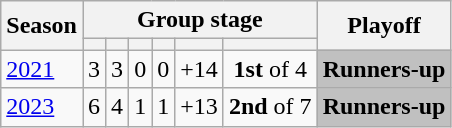<table class="wikitable">
<tr>
<th rowspan="2">Season</th>
<th colspan="6">Group stage</th>
<th rowspan="2">Playoff</th>
</tr>
<tr>
<th></th>
<th></th>
<th></th>
<th></th>
<th></th>
<th></th>
</tr>
<tr>
<td><a href='#'>2021</a></td>
<td style="text-align:center">3</td>
<td style="text-align:center">3</td>
<td style="text-align:center">0</td>
<td style="text-align:center">0</td>
<td style="text-align:center">+14</td>
<td style="text-align:center"><strong>1st</strong> of 4</td>
<td style="text-align:center; background:silver"><strong>Runners-up</strong></td>
</tr>
<tr>
<td><a href='#'>2023</a></td>
<td style="text-align:center">6</td>
<td style="text-align:center">4</td>
<td style="text-align:center">1</td>
<td style="text-align:center">1</td>
<td style="text-align:center">+13</td>
<td style="text-align:center"><strong>2nd</strong> of 7</td>
<td style="text-align:center; background:silver"><strong>Runners-up</strong></td>
</tr>
</table>
